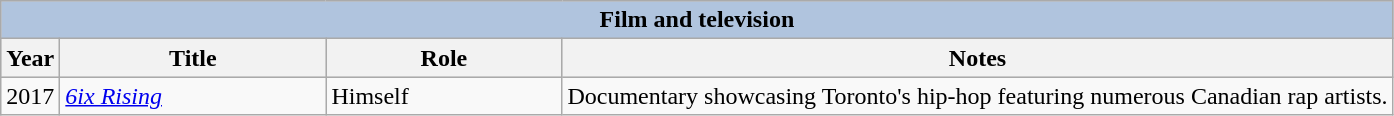<table class="wikitable">
<tr style="background:#ccc; text-align:center;">
<th colspan="4" style="background: LightSteelBlue;">Film and television</th>
</tr>
<tr style="background:#ccc; text-align:center;">
<th style="text-align:center;">Year</th>
<th style="width:170px;">Title</th>
<th style="width:150px;">Role</th>
<th>Notes</th>
</tr>
<tr>
<td>2017</td>
<td><em><a href='#'>6ix Rising</a></em></td>
<td>Himself</td>
<td>Documentary showcasing Toronto's hip-hop featuring numerous Canadian rap artists.</td>
</tr>
</table>
